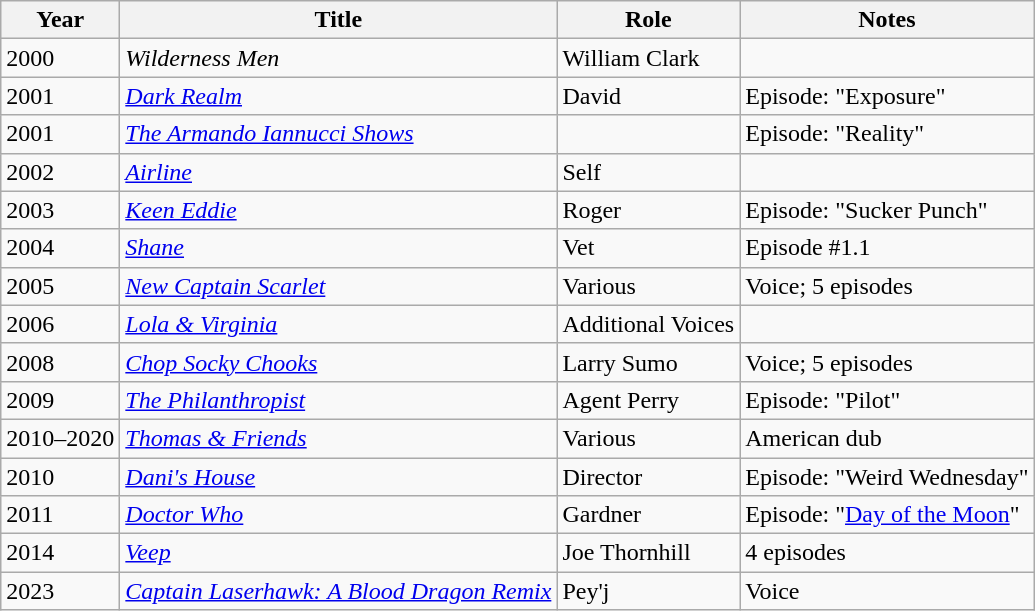<table class="wikitable">
<tr>
<th>Year</th>
<th>Title</th>
<th>Role</th>
<th>Notes</th>
</tr>
<tr>
<td>2000</td>
<td><em>Wilderness Men</em></td>
<td>William Clark</td>
<td></td>
</tr>
<tr>
<td>2001</td>
<td><em><a href='#'>Dark Realm</a></em></td>
<td>David</td>
<td>Episode: "Exposure"</td>
</tr>
<tr>
<td>2001</td>
<td><em><a href='#'>The Armando Iannucci Shows</a></em></td>
<td></td>
<td>Episode: "Reality"</td>
</tr>
<tr>
<td>2002</td>
<td><em><a href='#'>Airline</a></em></td>
<td>Self</td>
<td></td>
</tr>
<tr>
<td>2003</td>
<td><em><a href='#'>Keen Eddie</a></em></td>
<td>Roger</td>
<td>Episode: "Sucker Punch"</td>
</tr>
<tr>
<td>2004</td>
<td><em><a href='#'>Shane</a></em></td>
<td>Vet</td>
<td>Episode #1.1</td>
</tr>
<tr>
<td>2005</td>
<td><em><a href='#'>New Captain Scarlet</a></em></td>
<td>Various</td>
<td>Voice; 5 episodes</td>
</tr>
<tr>
<td>2006</td>
<td><em><a href='#'>Lola & Virginia</a></em></td>
<td>Additional Voices</td>
<td></td>
</tr>
<tr>
<td>2008</td>
<td><em><a href='#'>Chop Socky Chooks</a></em></td>
<td>Larry Sumo</td>
<td>Voice; 5 episodes</td>
</tr>
<tr>
<td>2009</td>
<td><em><a href='#'>The Philanthropist</a></em></td>
<td>Agent Perry</td>
<td>Episode: "Pilot"</td>
</tr>
<tr>
<td>2010–2020</td>
<td><em><a href='#'>Thomas & Friends</a></em></td>
<td>Various</td>
<td>American dub</td>
</tr>
<tr>
<td>2010</td>
<td><em><a href='#'>Dani's House</a></em></td>
<td>Director</td>
<td>Episode: "Weird Wednesday"</td>
</tr>
<tr>
<td>2011</td>
<td><em><a href='#'>Doctor Who</a></em></td>
<td>Gardner</td>
<td>Episode: "<a href='#'>Day of the Moon</a>"</td>
</tr>
<tr>
<td>2014</td>
<td><em><a href='#'>Veep</a></em></td>
<td>Joe Thornhill</td>
<td>4 episodes</td>
</tr>
<tr>
<td>2023</td>
<td><em><a href='#'>Captain Laserhawk: A Blood Dragon Remix</a></em></td>
<td>Pey'j</td>
<td>Voice</td>
</tr>
</table>
